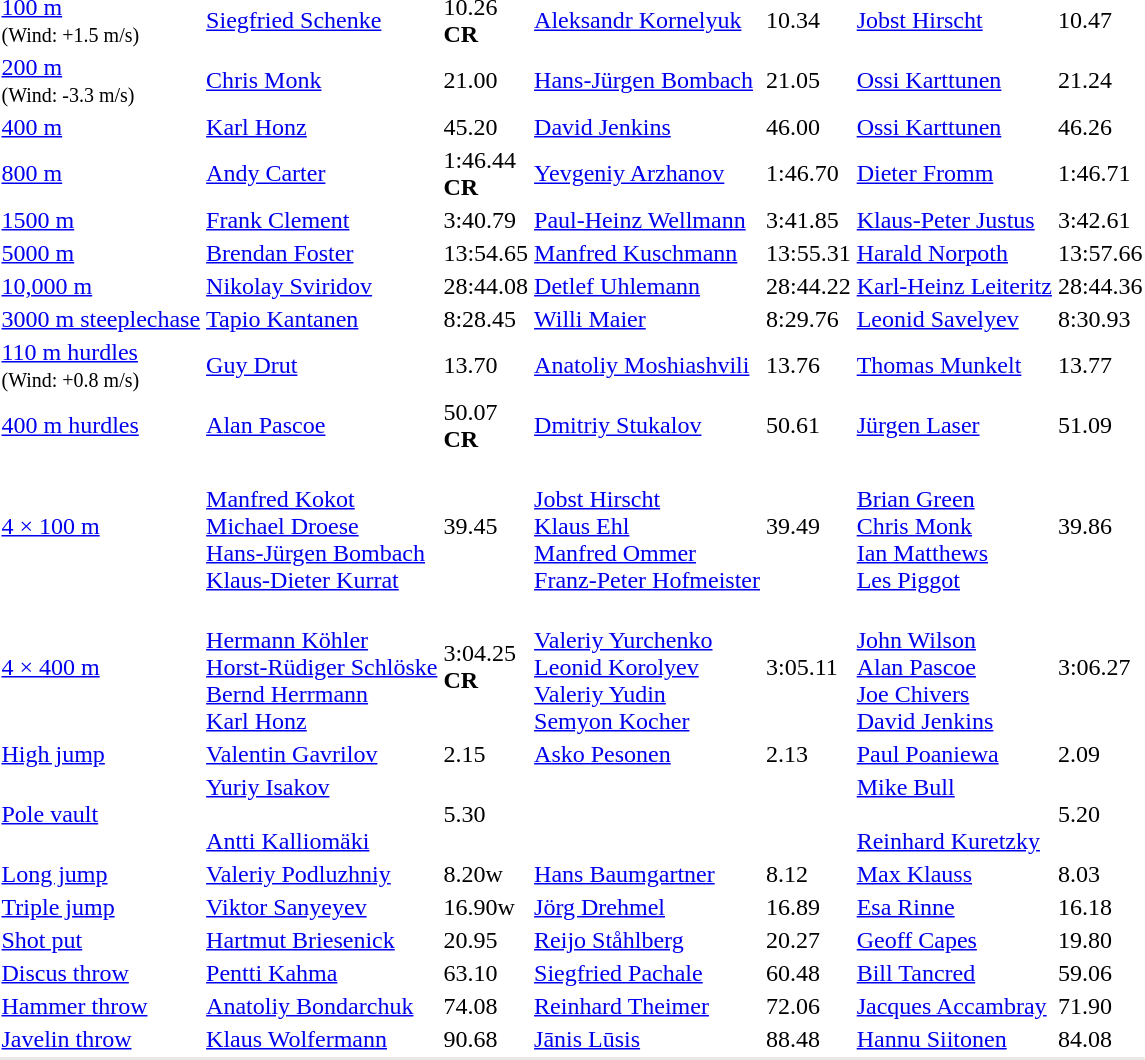<table>
<tr>
<td><a href='#'>100 m</a><br><small>(Wind: +1.5 m/s)</small></td>
<td><a href='#'>Siegfried Schenke</a><br></td>
<td>10.26<br><strong>CR</strong></td>
<td><a href='#'>Aleksandr Kornelyuk</a><br></td>
<td>10.34</td>
<td><a href='#'>Jobst Hirscht</a><br></td>
<td>10.47</td>
</tr>
<tr>
<td><a href='#'>200 m</a><br><small>(Wind: -3.3 m/s)</small></td>
<td><a href='#'>Chris Monk</a><br></td>
<td>21.00</td>
<td><a href='#'>Hans-Jürgen Bombach</a><br></td>
<td>21.05</td>
<td><a href='#'>Ossi Karttunen</a><br></td>
<td>21.24</td>
</tr>
<tr>
<td><a href='#'>400 m</a></td>
<td><a href='#'>Karl Honz</a><br></td>
<td>45.20</td>
<td><a href='#'>David Jenkins</a><br></td>
<td>46.00</td>
<td><a href='#'>Ossi Karttunen</a><br></td>
<td>46.26</td>
</tr>
<tr>
<td><a href='#'>800 m</a></td>
<td><a href='#'>Andy Carter</a><br></td>
<td>1:46.44<br><strong>CR</strong></td>
<td><a href='#'>Yevgeniy Arzhanov</a><br></td>
<td>1:46.70</td>
<td><a href='#'>Dieter Fromm</a><br></td>
<td>1:46.71</td>
</tr>
<tr>
<td><a href='#'>1500 m</a></td>
<td><a href='#'>Frank Clement</a><br></td>
<td>3:40.79</td>
<td><a href='#'>Paul-Heinz Wellmann</a><br></td>
<td>3:41.85</td>
<td><a href='#'>Klaus-Peter Justus</a><br></td>
<td>3:42.61</td>
</tr>
<tr>
<td><a href='#'>5000 m</a></td>
<td><a href='#'>Brendan Foster</a><br></td>
<td>13:54.65</td>
<td><a href='#'>Manfred Kuschmann</a><br></td>
<td>13:55.31</td>
<td><a href='#'>Harald Norpoth</a><br></td>
<td>13:57.66</td>
</tr>
<tr>
<td><a href='#'>10,000 m</a></td>
<td><a href='#'>Nikolay Sviridov</a><br></td>
<td>28:44.08</td>
<td><a href='#'>Detlef Uhlemann</a><br></td>
<td>28:44.22</td>
<td><a href='#'>Karl-Heinz Leiteritz</a><br></td>
<td>28:44.36</td>
</tr>
<tr>
<td><a href='#'>3000 m steeplechase</a></td>
<td><a href='#'>Tapio Kantanen</a><br></td>
<td>8:28.45</td>
<td><a href='#'>Willi Maier</a><br></td>
<td>8:29.76</td>
<td><a href='#'>Leonid Savelyev</a><br></td>
<td>8:30.93</td>
</tr>
<tr>
<td><a href='#'>110 m hurdles</a><br><small>(Wind: +0.8 m/s)</small></td>
<td><a href='#'>Guy Drut</a><br></td>
<td>13.70</td>
<td><a href='#'>Anatoliy Moshiashvili</a><br></td>
<td>13.76</td>
<td><a href='#'>Thomas Munkelt</a><br></td>
<td>13.77</td>
</tr>
<tr>
<td><a href='#'>400 m hurdles</a></td>
<td><a href='#'>Alan Pascoe</a><br></td>
<td>50.07<br><strong>CR</strong></td>
<td><a href='#'>Dmitriy Stukalov</a><br></td>
<td>50.61</td>
<td><a href='#'>Jürgen Laser</a><br></td>
<td>51.09</td>
</tr>
<tr>
<td><a href='#'>4 × 100 m</a></td>
<td><br><a href='#'>Manfred Kokot</a><br><a href='#'>Michael Droese</a><br><a href='#'>Hans-Jürgen Bombach</a><br><a href='#'>Klaus-Dieter Kurrat</a></td>
<td>39.45</td>
<td><br><a href='#'>Jobst Hirscht</a><br><a href='#'>Klaus Ehl</a><br><a href='#'>Manfred Ommer</a><br><a href='#'>Franz-Peter Hofmeister</a></td>
<td>39.49</td>
<td><br><a href='#'>Brian Green</a><br><a href='#'>Chris Monk</a><br><a href='#'>Ian Matthews</a><br><a href='#'>Les Piggot</a></td>
<td>39.86</td>
</tr>
<tr>
<td><a href='#'>4 × 400 m</a></td>
<td><br><a href='#'>Hermann Köhler</a><br><a href='#'>Horst-Rüdiger Schlöske</a><br><a href='#'>Bernd Herrmann</a><br><a href='#'>Karl Honz</a></td>
<td>3:04.25<br><strong>CR</strong></td>
<td><br><a href='#'>Valeriy Yurchenko</a><br><a href='#'>Leonid Korolyev</a><br><a href='#'>Valeriy Yudin</a><br><a href='#'>Semyon Kocher</a></td>
<td>3:05.11</td>
<td><br><a href='#'>John Wilson</a><br><a href='#'>Alan Pascoe</a><br><a href='#'>Joe Chivers</a><br><a href='#'>David Jenkins</a></td>
<td>3:06.27</td>
</tr>
<tr>
<td><a href='#'>High jump</a></td>
<td><a href='#'>Valentin Gavrilov</a><br></td>
<td>2.15</td>
<td><a href='#'>Asko Pesonen</a><br></td>
<td>2.13</td>
<td><a href='#'>Paul Poaniewa</a><br></td>
<td>2.09</td>
</tr>
<tr>
<td><a href='#'>Pole vault</a></td>
<td><a href='#'>Yuriy Isakov</a><br><br><a href='#'>Antti Kalliomäki</a><br></td>
<td>5.30</td>
<td></td>
<td></td>
<td><a href='#'>Mike Bull</a><br><br><a href='#'>Reinhard Kuretzky</a><br></td>
<td>5.20</td>
</tr>
<tr>
<td><a href='#'>Long jump</a></td>
<td><a href='#'>Valeriy Podluzhniy</a><br></td>
<td>8.20w</td>
<td><a href='#'>Hans Baumgartner</a><br></td>
<td>8.12</td>
<td><a href='#'>Max Klauss</a><br></td>
<td>8.03</td>
</tr>
<tr>
<td><a href='#'>Triple jump</a></td>
<td><a href='#'>Viktor Sanyeyev</a><br></td>
<td>16.90w</td>
<td><a href='#'>Jörg Drehmel</a><br></td>
<td>16.89</td>
<td><a href='#'>Esa Rinne</a><br></td>
<td>16.18</td>
</tr>
<tr>
<td><a href='#'>Shot put</a></td>
<td><a href='#'>Hartmut Briesenick</a><br></td>
<td>20.95</td>
<td><a href='#'>Reijo Ståhlberg</a><br></td>
<td>20.27</td>
<td><a href='#'>Geoff Capes</a><br></td>
<td>19.80</td>
</tr>
<tr>
<td><a href='#'>Discus throw</a></td>
<td><a href='#'>Pentti Kahma</a><br></td>
<td>63.10</td>
<td><a href='#'>Siegfried Pachale</a><br></td>
<td>60.48</td>
<td><a href='#'>Bill Tancred</a><br></td>
<td>59.06</td>
</tr>
<tr>
<td><a href='#'>Hammer throw</a></td>
<td><a href='#'>Anatoliy Bondarchuk</a><br></td>
<td>74.08</td>
<td><a href='#'>Reinhard Theimer</a><br></td>
<td>72.06</td>
<td><a href='#'>Jacques Accambray</a><br></td>
<td>71.90</td>
</tr>
<tr>
<td><a href='#'>Javelin throw</a></td>
<td><a href='#'>Klaus Wolfermann</a><br></td>
<td>90.68</td>
<td><a href='#'>Jānis Lūsis</a><br></td>
<td>88.48</td>
<td><a href='#'>Hannu Siitonen</a><br></td>
<td>84.08</td>
</tr>
<tr style="background:#e8e8e8;">
<td colspan=7></td>
</tr>
</table>
